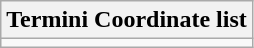<table class="wikitable collapsible">
<tr>
<th>Termini Coordinate list</th>
</tr>
<tr style="font-size: 80%;">
<td></td>
</tr>
</table>
